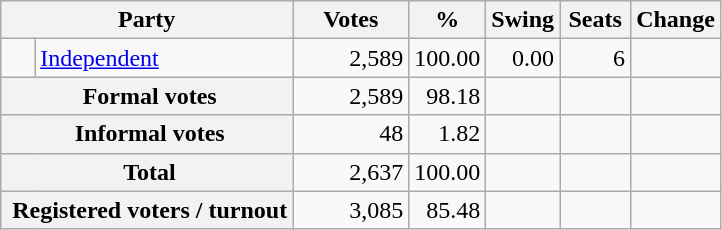<table class="wikitable" style="text-align:right; margin-bottom:0">
<tr>
<th style="width:10px" colspan=3>Party</th>
<th style="width:70px;">Votes</th>
<th style="width:40px;">%</th>
<th style="width:40px;">Swing</th>
<th style="width:40px;">Seats</th>
<th style="width:40px;">Change</th>
</tr>
<tr>
<td> </td>
<td style="text-align:left;" colspan="2"><a href='#'>Independent</a></td>
<td>2,589</td>
<td>100.00</td>
<td>0.00</td>
<td>6</td>
<td></td>
</tr>
<tr>
<th colspan="3" rowspan="1"> Formal votes</th>
<td>2,589</td>
<td>98.18</td>
<td></td>
<td></td>
<td></td>
</tr>
<tr>
<th colspan="3" rowspan="1"> Informal votes</th>
<td>48</td>
<td>1.82</td>
<td></td>
<td></td>
<td></td>
</tr>
<tr>
<th colspan="3" rowspan="1"> Total</th>
<td>2,637</td>
<td>100.00</td>
<td></td>
<td></td>
<td></td>
</tr>
<tr>
<th colspan="3" rowspan="1"> Registered voters / turnout</th>
<td>3,085</td>
<td>85.48</td>
<td></td>
<td></td>
<td></td>
</tr>
</table>
